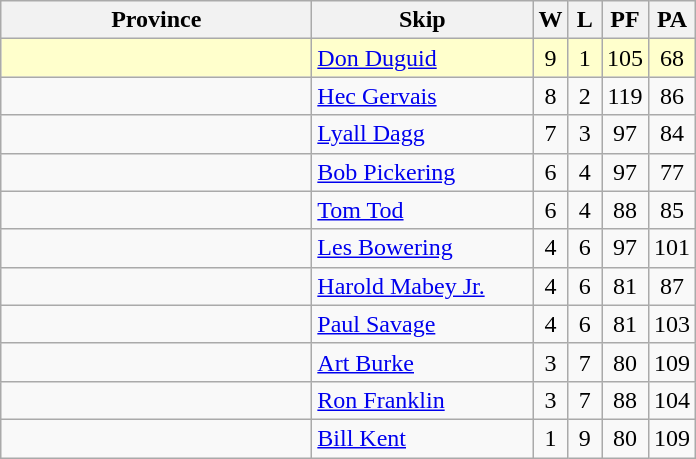<table class=wikitable style="text-align:center;">
<tr>
<th bgcolor="#efefef" width="200">Province</th>
<th bgcolor="#efefef" width="140">Skip</th>
<th bgcolor="#efefef" width="15">W</th>
<th bgcolor="#efefef" width="15">L</th>
<th bgcolor="#efefef" width="15">PF</th>
<th bgcolor="#efefef" width="15">PA</th>
</tr>
<tr bgcolor=#ffffcc>
<td style="text-align:left;"></td>
<td style="text-align:left;"><a href='#'>Don Duguid</a></td>
<td>9</td>
<td>1</td>
<td>105</td>
<td>68</td>
</tr>
<tr>
<td style="text-align:left;"></td>
<td style="text-align:left;"><a href='#'>Hec Gervais</a></td>
<td>8</td>
<td>2</td>
<td>119</td>
<td>86</td>
</tr>
<tr>
<td style="text-align:left;"></td>
<td style="text-align:left;"><a href='#'>Lyall Dagg</a></td>
<td>7</td>
<td>3</td>
<td>97</td>
<td>84</td>
</tr>
<tr>
<td style="text-align:left;"></td>
<td style="text-align:left;"><a href='#'>Bob Pickering</a></td>
<td>6</td>
<td>4</td>
<td>97</td>
<td>77</td>
</tr>
<tr>
<td style="text-align:left;"></td>
<td style="text-align:left;"><a href='#'>Tom Tod</a></td>
<td>6</td>
<td>4</td>
<td>88</td>
<td>85</td>
</tr>
<tr>
<td style="text-align:left;"></td>
<td style="text-align:left;"><a href='#'>Les Bowering</a></td>
<td>4</td>
<td>6</td>
<td>97</td>
<td>101</td>
</tr>
<tr>
<td style="text-align:left;"></td>
<td style="text-align:left;"><a href='#'>Harold Mabey Jr.</a></td>
<td>4</td>
<td>6</td>
<td>81</td>
<td>87</td>
</tr>
<tr>
<td style="text-align:left;"></td>
<td style="text-align:left;"><a href='#'>Paul Savage</a></td>
<td>4</td>
<td>6</td>
<td>81</td>
<td>103</td>
</tr>
<tr>
<td style="text-align:left;"></td>
<td style="text-align:left;"><a href='#'>Art Burke</a></td>
<td>3</td>
<td>7</td>
<td>80</td>
<td>109</td>
</tr>
<tr>
<td style="text-align:left;"></td>
<td style="text-align:left;"><a href='#'>Ron Franklin</a></td>
<td>3</td>
<td>7</td>
<td>88</td>
<td>104</td>
</tr>
<tr>
<td style="text-align:left;"></td>
<td style="text-align:left;"><a href='#'>Bill Kent</a></td>
<td>1</td>
<td>9</td>
<td>80</td>
<td>109</td>
</tr>
</table>
